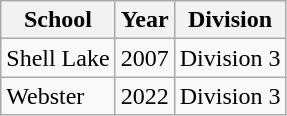<table class="wikitable">
<tr>
<th>School</th>
<th>Year</th>
<th>Division</th>
</tr>
<tr>
<td>Shell Lake</td>
<td>2007</td>
<td>Division 3</td>
</tr>
<tr>
<td>Webster</td>
<td>2022</td>
<td>Division 3</td>
</tr>
</table>
